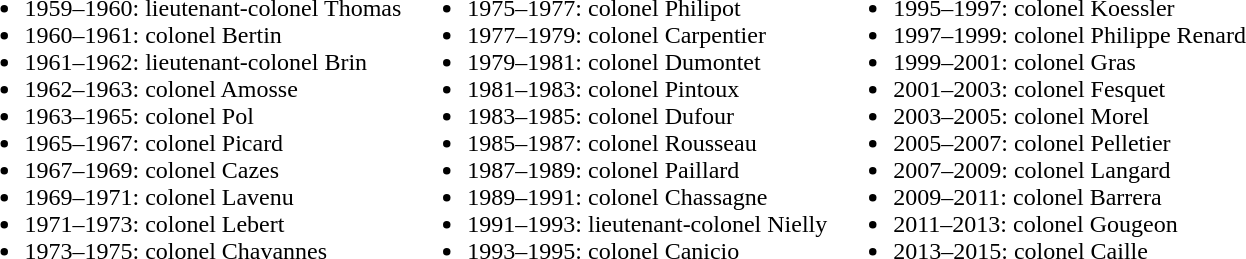<table>
<tr>
<td valign=top><br><ul><li>1959–1960: lieutenant-colonel Thomas</li><li>1960–1961: colonel Bertin</li><li>1961–1962: lieutenant-colonel Brin</li><li>1962–1963: colonel Amosse</li><li>1963–1965: colonel Pol</li><li>1965–1967: colonel Picard</li><li>1967–1969: colonel Cazes</li><li>1969–1971: colonel Lavenu</li><li>1971–1973: colonel Lebert</li><li>1973–1975: colonel Chavannes</li></ul></td>
<td valign=top><br><ul><li>1975–1977: colonel Philipot</li><li>1977–1979: colonel Carpentier</li><li>1979–1981: colonel Dumontet</li><li>1981–1983: colonel Pintoux</li><li>1983–1985: colonel Dufour</li><li>1985–1987: colonel Rousseau</li><li>1987–1989: colonel Paillard</li><li>1989–1991: colonel Chassagne</li><li>1991–1993: lieutenant-colonel Nielly</li><li>1993–1995: colonel Canicio</li></ul></td>
<td valign=top><br><ul><li>1995–1997: colonel Koessler</li><li>1997–1999: colonel Philippe Renard</li><li>1999–2001: colonel Gras</li><li>2001–2003: colonel Fesquet</li><li>2003–2005: colonel Morel</li><li>2005–2007: colonel Pelletier</li><li>2007–2009: colonel Langard</li><li>2009–2011: colonel Barrera</li><li>2011–2013: colonel Gougeon</li><li>2013–2015: colonel Caille</li></ul></td>
</tr>
</table>
